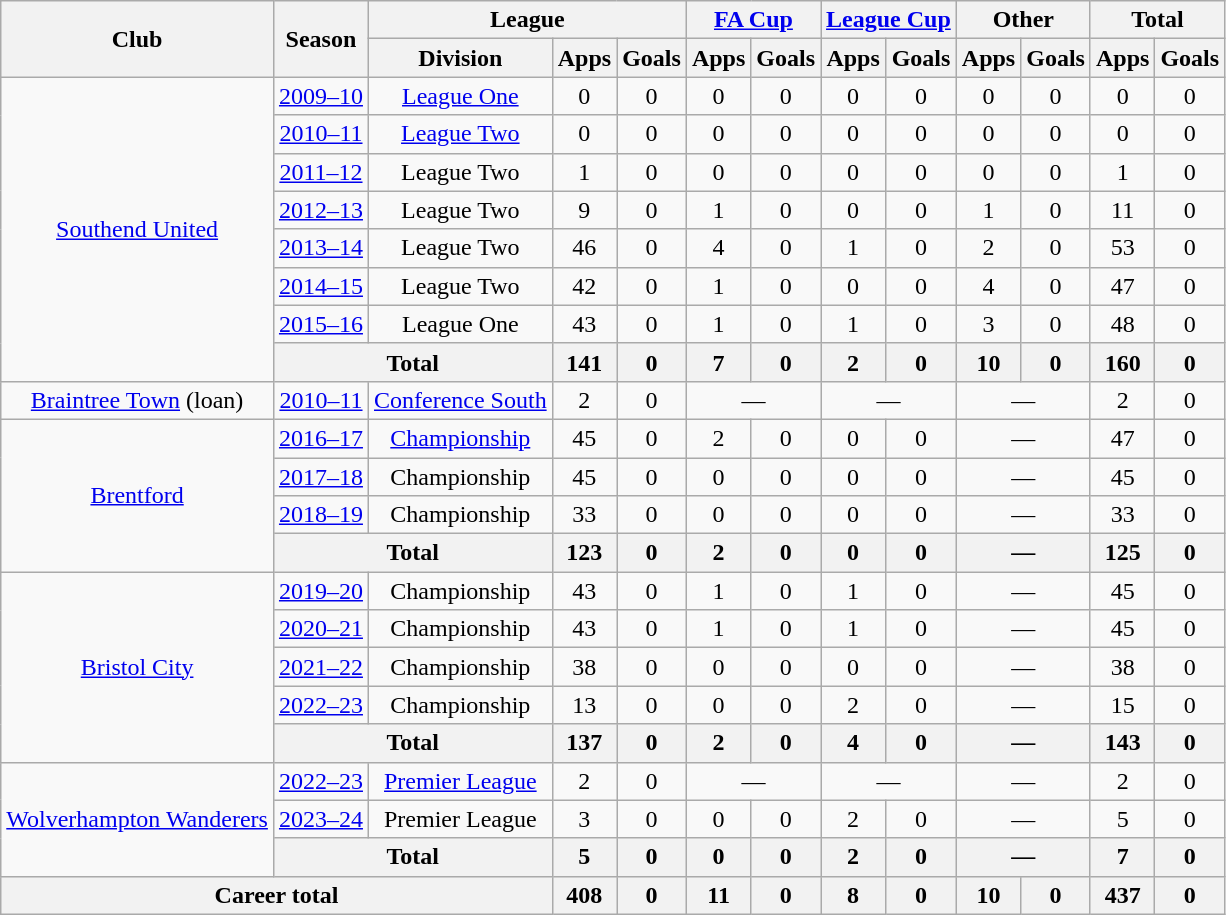<table class="wikitable" style="text-align: center;">
<tr>
<th rowspan=2>Club</th>
<th rowspan=2>Season</th>
<th colspan=3>League</th>
<th colspan=2><a href='#'>FA Cup</a></th>
<th colspan=2><a href='#'>League Cup</a></th>
<th colspan=2>Other</th>
<th colspan=2>Total</th>
</tr>
<tr>
<th>Division</th>
<th>Apps</th>
<th>Goals</th>
<th>Apps</th>
<th>Goals</th>
<th>Apps</th>
<th>Goals</th>
<th>Apps</th>
<th>Goals</th>
<th>Apps</th>
<th>Goals</th>
</tr>
<tr>
<td rowspan=8><a href='#'>Southend United</a></td>
<td><a href='#'>2009–10</a></td>
<td><a href='#'>League One</a></td>
<td>0</td>
<td>0</td>
<td>0</td>
<td>0</td>
<td>0</td>
<td>0</td>
<td>0</td>
<td>0</td>
<td>0</td>
<td>0</td>
</tr>
<tr>
<td><a href='#'>2010–11</a></td>
<td><a href='#'>League Two</a></td>
<td>0</td>
<td>0</td>
<td>0</td>
<td>0</td>
<td>0</td>
<td>0</td>
<td>0</td>
<td>0</td>
<td>0</td>
<td>0</td>
</tr>
<tr>
<td><a href='#'>2011–12</a></td>
<td>League Two</td>
<td>1</td>
<td>0</td>
<td>0</td>
<td>0</td>
<td>0</td>
<td>0</td>
<td>0</td>
<td>0</td>
<td>1</td>
<td>0</td>
</tr>
<tr>
<td><a href='#'>2012–13</a></td>
<td>League Two</td>
<td>9</td>
<td>0</td>
<td>1</td>
<td>0</td>
<td>0</td>
<td>0</td>
<td>1</td>
<td>0</td>
<td>11</td>
<td>0</td>
</tr>
<tr>
<td><a href='#'>2013–14</a></td>
<td>League Two</td>
<td>46</td>
<td>0</td>
<td>4</td>
<td>0</td>
<td>1</td>
<td>0</td>
<td>2</td>
<td>0</td>
<td>53</td>
<td>0</td>
</tr>
<tr>
<td><a href='#'>2014–15</a></td>
<td>League Two</td>
<td>42</td>
<td>0</td>
<td>1</td>
<td>0</td>
<td>0</td>
<td>0</td>
<td>4</td>
<td>0</td>
<td>47</td>
<td>0</td>
</tr>
<tr>
<td><a href='#'>2015–16</a></td>
<td>League One</td>
<td>43</td>
<td>0</td>
<td>1</td>
<td>0</td>
<td>1</td>
<td>0</td>
<td>3</td>
<td>0</td>
<td>48</td>
<td>0</td>
</tr>
<tr>
<th colspan=2>Total</th>
<th>141</th>
<th>0</th>
<th>7</th>
<th>0</th>
<th>2</th>
<th>0</th>
<th>10</th>
<th>0</th>
<th>160</th>
<th>0</th>
</tr>
<tr>
<td><a href='#'>Braintree Town</a> (loan)</td>
<td><a href='#'>2010–11</a></td>
<td><a href='#'>Conference South</a></td>
<td>2</td>
<td>0</td>
<td colspan=2>—</td>
<td colspan=2>—</td>
<td colspan=2>—</td>
<td>2</td>
<td>0</td>
</tr>
<tr>
<td rowspan=4><a href='#'>Brentford</a></td>
<td><a href='#'>2016–17</a></td>
<td><a href='#'>Championship</a></td>
<td>45</td>
<td>0</td>
<td>2</td>
<td>0</td>
<td>0</td>
<td>0</td>
<td colspan=2>—</td>
<td>47</td>
<td>0</td>
</tr>
<tr>
<td><a href='#'>2017–18</a></td>
<td>Championship</td>
<td>45</td>
<td>0</td>
<td>0</td>
<td>0</td>
<td>0</td>
<td>0</td>
<td colspan=2>—</td>
<td>45</td>
<td>0</td>
</tr>
<tr>
<td><a href='#'>2018–19</a></td>
<td>Championship</td>
<td>33</td>
<td>0</td>
<td>0</td>
<td>0</td>
<td>0</td>
<td>0</td>
<td colspan=2>—</td>
<td>33</td>
<td>0</td>
</tr>
<tr>
<th colspan=2>Total</th>
<th>123</th>
<th>0</th>
<th>2</th>
<th>0</th>
<th>0</th>
<th>0</th>
<th colspan=2>—</th>
<th>125</th>
<th>0</th>
</tr>
<tr>
<td rowspan=5><a href='#'>Bristol City</a></td>
<td><a href='#'>2019–20</a></td>
<td>Championship</td>
<td>43</td>
<td>0</td>
<td>1</td>
<td>0</td>
<td>1</td>
<td>0</td>
<td colspan=2>—</td>
<td>45</td>
<td>0</td>
</tr>
<tr>
<td><a href='#'>2020–21</a></td>
<td>Championship</td>
<td>43</td>
<td>0</td>
<td>1</td>
<td>0</td>
<td>1</td>
<td>0</td>
<td colspan=2>—</td>
<td>45</td>
<td>0</td>
</tr>
<tr>
<td><a href='#'>2021–22</a></td>
<td>Championship</td>
<td>38</td>
<td>0</td>
<td>0</td>
<td>0</td>
<td>0</td>
<td>0</td>
<td colspan=2>—</td>
<td>38</td>
<td>0</td>
</tr>
<tr>
<td><a href='#'>2022–23</a></td>
<td>Championship</td>
<td>13</td>
<td>0</td>
<td>0</td>
<td>0</td>
<td>2</td>
<td>0</td>
<td colspan=2>—</td>
<td>15</td>
<td>0</td>
</tr>
<tr>
<th colspan=2>Total</th>
<th>137</th>
<th>0</th>
<th>2</th>
<th>0</th>
<th>4</th>
<th>0</th>
<th colspan=2>—</th>
<th>143</th>
<th>0</th>
</tr>
<tr>
<td rowspan=3><a href='#'>Wolverhampton Wanderers</a></td>
<td><a href='#'>2022–23</a></td>
<td><a href='#'>Premier League</a></td>
<td>2</td>
<td>0</td>
<td colspan="2">—</td>
<td colspan="2">—</td>
<td colspan="2">—</td>
<td>2</td>
<td>0</td>
</tr>
<tr>
<td><a href='#'>2023–24</a></td>
<td>Premier League</td>
<td>3</td>
<td>0</td>
<td>0</td>
<td>0</td>
<td>2</td>
<td>0</td>
<td colspan="2">—</td>
<td>5</td>
<td>0</td>
</tr>
<tr>
<th colspan=2>Total</th>
<th>5</th>
<th>0</th>
<th>0</th>
<th>0</th>
<th>2</th>
<th>0</th>
<th colspan=2>—</th>
<th>7</th>
<th>0</th>
</tr>
<tr>
<th colspan=3>Career total</th>
<th>408</th>
<th>0</th>
<th>11</th>
<th>0</th>
<th>8</th>
<th>0</th>
<th>10</th>
<th>0</th>
<th>437</th>
<th>0</th>
</tr>
</table>
